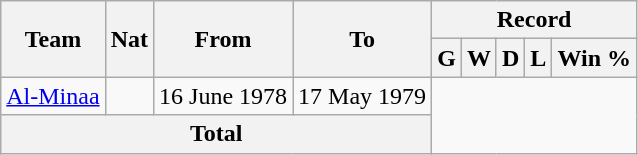<table class="wikitable" style="text-align: center">
<tr>
<th rowspan="2">Team</th>
<th rowspan="2">Nat</th>
<th rowspan="2">From</th>
<th rowspan="2">To</th>
<th colspan="5">Record</th>
</tr>
<tr>
<th>G</th>
<th>W</th>
<th>D</th>
<th>L</th>
<th>Win %</th>
</tr>
<tr>
<td align=left><a href='#'>Al-Minaa</a></td>
<td></td>
<td align=left>16 June 1978</td>
<td align=left>17 May 1979<br></td>
</tr>
<tr>
<th colspan="4" align="center" valign=middle>Total<br></th>
</tr>
</table>
